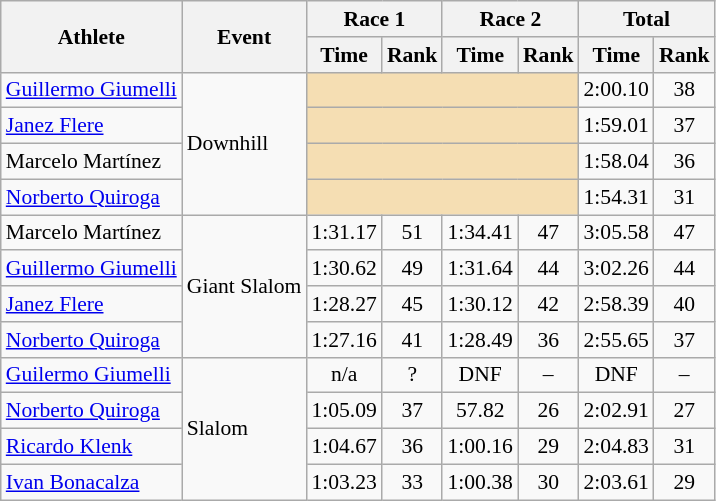<table class="wikitable" style="font-size:90%">
<tr>
<th rowspan="2">Athlete</th>
<th rowspan="2">Event</th>
<th colspan="2">Race 1</th>
<th colspan="2">Race 2</th>
<th colspan="2">Total</th>
</tr>
<tr>
<th>Time</th>
<th>Rank</th>
<th>Time</th>
<th>Rank</th>
<th>Time</th>
<th>Rank</th>
</tr>
<tr>
<td><a href='#'>Guillermo Giumelli</a></td>
<td rowspan="4">Downhill</td>
<td colspan="4" bgcolor="wheat"></td>
<td align="center">2:00.10</td>
<td align="center">38</td>
</tr>
<tr>
<td><a href='#'>Janez Flere</a></td>
<td colspan="4" bgcolor="wheat"></td>
<td align="center">1:59.01</td>
<td align="center">37</td>
</tr>
<tr>
<td>Marcelo Martínez</td>
<td colspan="4" bgcolor="wheat"></td>
<td align="center">1:58.04</td>
<td align="center">36</td>
</tr>
<tr>
<td><a href='#'>Norberto Quiroga</a></td>
<td colspan="4" bgcolor="wheat"></td>
<td align="center">1:54.31</td>
<td align="center">31</td>
</tr>
<tr>
<td>Marcelo Martínez</td>
<td rowspan="4">Giant Slalom</td>
<td align="center">1:31.17</td>
<td align="center">51</td>
<td align="center">1:34.41</td>
<td align="center">47</td>
<td align="center">3:05.58</td>
<td align="center">47</td>
</tr>
<tr>
<td><a href='#'>Guillermo Giumelli</a></td>
<td align="center">1:30.62</td>
<td align="center">49</td>
<td align="center">1:31.64</td>
<td align="center">44</td>
<td align="center">3:02.26</td>
<td align="center">44</td>
</tr>
<tr>
<td><a href='#'>Janez Flere</a></td>
<td align="center">1:28.27</td>
<td align="center">45</td>
<td align="center">1:30.12</td>
<td align="center">42</td>
<td align="center">2:58.39</td>
<td align="center">40</td>
</tr>
<tr>
<td><a href='#'>Norberto Quiroga</a></td>
<td align="center">1:27.16</td>
<td align="center">41</td>
<td align="center">1:28.49</td>
<td align="center">36</td>
<td align="center">2:55.65</td>
<td align="center">37</td>
</tr>
<tr>
<td><a href='#'>Guilermo Giumelli</a></td>
<td rowspan="4">Slalom</td>
<td align="center">n/a</td>
<td align="center">?</td>
<td align="center">DNF</td>
<td align="center">–</td>
<td align="center">DNF</td>
<td align="center">–</td>
</tr>
<tr>
<td><a href='#'>Norberto Quiroga</a></td>
<td align="center">1:05.09</td>
<td align="center">37</td>
<td align="center">57.82</td>
<td align="center">26</td>
<td align="center">2:02.91</td>
<td align="center">27</td>
</tr>
<tr>
<td><a href='#'>Ricardo Klenk</a></td>
<td align="center">1:04.67</td>
<td align="center">36</td>
<td align="center">1:00.16</td>
<td align="center">29</td>
<td align="center">2:04.83</td>
<td align="center">31</td>
</tr>
<tr>
<td><a href='#'>Ivan Bonacalza</a></td>
<td align="center">1:03.23</td>
<td align="center">33</td>
<td align="center">1:00.38</td>
<td align="center">30</td>
<td align="center">2:03.61</td>
<td align="center">29</td>
</tr>
</table>
